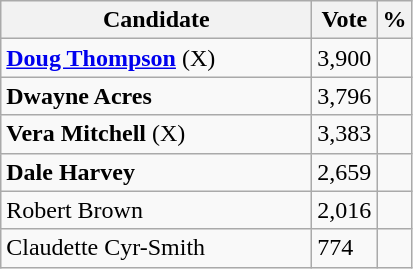<table class="wikitable">
<tr>
<th bgcolor="#DDDDFF" width="200px">Candidate</th>
<th bgcolor="#DDDDFF">Vote</th>
<th bgcolor="#DDDDFF">%</th>
</tr>
<tr>
<td><strong><a href='#'>Doug Thompson</a></strong> (X)</td>
<td>3,900</td>
<td></td>
</tr>
<tr>
<td><strong>Dwayne Acres</strong></td>
<td>3,796</td>
<td></td>
</tr>
<tr>
<td><strong>Vera Mitchell</strong>  (X)</td>
<td>3,383</td>
<td></td>
</tr>
<tr>
<td><strong>Dale Harvey</strong></td>
<td>2,659</td>
<td></td>
</tr>
<tr>
<td>Robert Brown</td>
<td>2,016</td>
<td></td>
</tr>
<tr>
<td>Claudette Cyr-Smith</td>
<td>774</td>
<td></td>
</tr>
</table>
